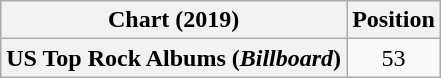<table class="wikitable plainrowheaders" style="text-align:center">
<tr>
<th scope="col">Chart (2019)</th>
<th scope="col">Position</th>
</tr>
<tr>
<th scope="row">US Top Rock Albums (<em>Billboard</em>)</th>
<td>53</td>
</tr>
</table>
